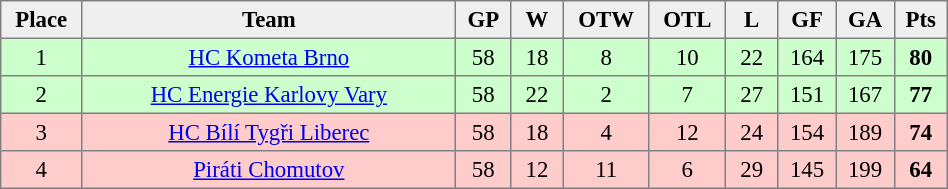<table cellpadding="3" cellspacing="0" border="1" style="font-size: 95%; text-align: center; border: gray solid 1px; border-collapse: collapse;" width="50%">
<tr bgcolor=#efefef>
<th width="20">Place</th>
<th width="185">Team</th>
<th width="20">GP</th>
<th width="20">W</th>
<th width="20">OTW</th>
<th width="20">OTL</th>
<th width="20">L</th>
<th width="20">GF</th>
<th width="20">GA</th>
<th width="20">Pts</th>
</tr>
<tr align=center bgcolor=ccffcc>
<td>1</td>
<td><a href='#'>HC Kometa Brno</a></td>
<td>58</td>
<td>18</td>
<td>8</td>
<td>10</td>
<td>22</td>
<td>164</td>
<td>175</td>
<td><strong>80</strong></td>
</tr>
<tr align=center bgcolor=ccffcc>
<td>2</td>
<td><a href='#'>HC Energie Karlovy Vary</a></td>
<td>58</td>
<td>22</td>
<td>2</td>
<td>7</td>
<td>27</td>
<td>151</td>
<td>167</td>
<td><strong>77</strong></td>
</tr>
<tr align=center bgcolor=ffcccc>
<td>3</td>
<td><a href='#'>HC Bílí Tygři Liberec</a></td>
<td>58</td>
<td>18</td>
<td>4</td>
<td>12</td>
<td>24</td>
<td>154</td>
<td>189</td>
<td><strong>74</strong></td>
</tr>
<tr align=center bgcolor=ffcccc>
<td>4</td>
<td><a href='#'>Piráti Chomutov</a></td>
<td>58</td>
<td>12</td>
<td>11</td>
<td>6</td>
<td>29</td>
<td>145</td>
<td>199</td>
<td><strong>64</strong></td>
</tr>
</table>
